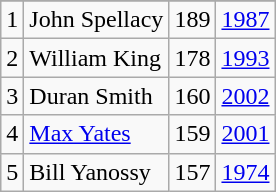<table class="wikitable">
<tr>
</tr>
<tr>
<td>1</td>
<td>John Spellacy</td>
<td>189</td>
<td><a href='#'>1987</a></td>
</tr>
<tr>
<td>2</td>
<td>William King</td>
<td>178</td>
<td><a href='#'>1993</a></td>
</tr>
<tr>
<td>3</td>
<td>Duran Smith</td>
<td>160</td>
<td><a href='#'>2002</a></td>
</tr>
<tr>
<td>4</td>
<td><a href='#'>Max Yates</a></td>
<td>159</td>
<td><a href='#'>2001</a></td>
</tr>
<tr>
<td>5</td>
<td>Bill Yanossy</td>
<td>157</td>
<td><a href='#'>1974</a></td>
</tr>
</table>
